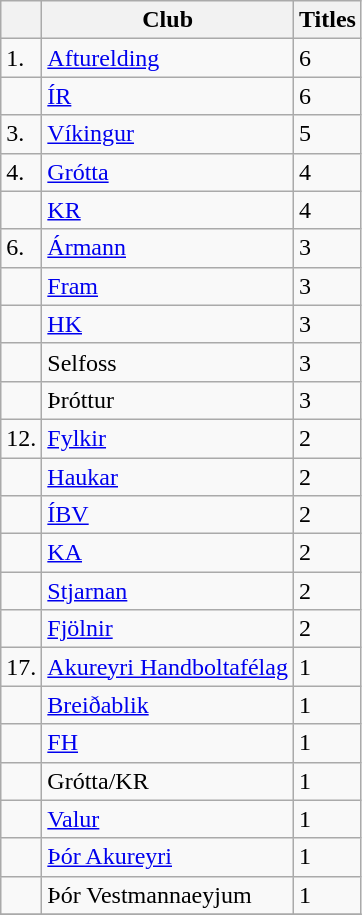<table class="wikitable">
<tr>
<th></th>
<th>Club</th>
<th>Titles</th>
</tr>
<tr>
<td>1.</td>
<td><a href='#'>Afturelding</a></td>
<td>6</td>
</tr>
<tr>
<td></td>
<td><a href='#'>ÍR</a></td>
<td>6</td>
</tr>
<tr>
<td>3.</td>
<td><a href='#'>Víkingur</a></td>
<td>5</td>
</tr>
<tr>
<td>4.</td>
<td><a href='#'>Grótta</a></td>
<td>4</td>
</tr>
<tr>
<td></td>
<td><a href='#'>KR</a></td>
<td>4</td>
</tr>
<tr>
<td>6.</td>
<td><a href='#'>Ármann</a></td>
<td>3</td>
</tr>
<tr>
<td></td>
<td><a href='#'>Fram</a></td>
<td>3</td>
</tr>
<tr>
<td></td>
<td><a href='#'>HK</a></td>
<td>3</td>
</tr>
<tr>
<td></td>
<td>Selfoss</td>
<td>3</td>
</tr>
<tr>
<td></td>
<td>Þróttur</td>
<td>3</td>
</tr>
<tr>
<td>12.</td>
<td><a href='#'>Fylkir</a></td>
<td>2</td>
</tr>
<tr>
<td></td>
<td><a href='#'>Haukar</a></td>
<td>2</td>
</tr>
<tr>
<td></td>
<td><a href='#'>ÍBV</a></td>
<td>2</td>
</tr>
<tr>
<td></td>
<td><a href='#'>KA</a></td>
<td>2</td>
</tr>
<tr>
<td></td>
<td><a href='#'>Stjarnan</a></td>
<td>2</td>
</tr>
<tr>
<td></td>
<td><a href='#'>Fjölnir</a></td>
<td>2</td>
</tr>
<tr>
<td>17.</td>
<td><a href='#'>Akureyri Handboltafélag</a></td>
<td>1</td>
</tr>
<tr>
<td></td>
<td><a href='#'>Breiðablik</a></td>
<td>1</td>
</tr>
<tr>
<td></td>
<td><a href='#'>FH</a></td>
<td>1</td>
</tr>
<tr>
<td></td>
<td>Grótta/KR</td>
<td>1</td>
</tr>
<tr>
<td></td>
<td><a href='#'>Valur</a></td>
<td>1</td>
</tr>
<tr>
<td></td>
<td><a href='#'>Þór Akureyri</a></td>
<td>1</td>
</tr>
<tr>
<td></td>
<td>Þór Vestmannaeyjum</td>
<td>1</td>
</tr>
<tr>
</tr>
</table>
